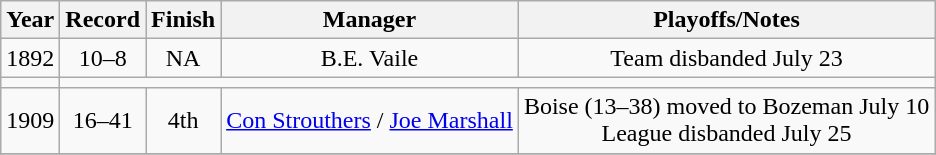<table class="wikitable" style="text-align:center">
<tr>
<th>Year</th>
<th>Record</th>
<th>Finish</th>
<th>Manager</th>
<th>Playoffs/Notes</th>
</tr>
<tr>
<td>1892</td>
<td>10–8</td>
<td>NA</td>
<td>B.E. Vaile</td>
<td>Team disbanded July 23</td>
</tr>
<tr>
<td></td>
</tr>
<tr>
<td>1909</td>
<td>16–41</td>
<td>4th</td>
<td><a href='#'>Con Strouthers</a> / <a href='#'>Joe Marshall</a></td>
<td>Boise (13–38) moved to Bozeman July 10<br>League disbanded July 25</td>
</tr>
<tr>
</tr>
</table>
